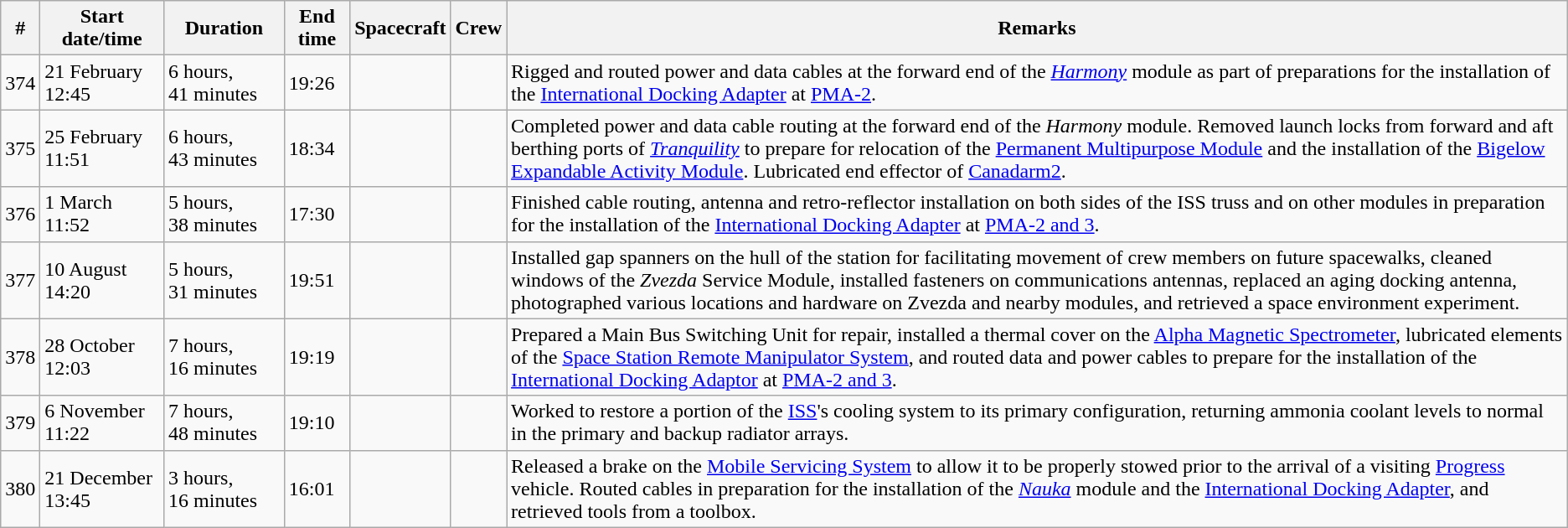<table class="wikitable sticky-header">
<tr>
<th>#</th>
<th>Start date/time</th>
<th>Duration</th>
<th>End time</th>
<th>Spacecraft</th>
<th>Crew</th>
<th>Remarks</th>
</tr>
<tr>
<td>374</td>
<td>21 February<br>12:45</td>
<td>6 hours, 41 minutes</td>
<td>19:26</td>
<td><br></td>
<td></td>
<td>Rigged and routed power and data cables at the forward end of the <em><a href='#'> Harmony</a></em> module as part of preparations for the installation of the <a href='#'>International Docking Adapter</a> at <a href='#'>PMA-2</a>.</td>
</tr>
<tr>
<td>375</td>
<td>25 February<br>11:51</td>
<td>6 hours, 43 minutes</td>
<td>18:34</td>
<td><br></td>
<td></td>
<td>Completed power and data cable routing at the forward end of the <em>Harmony</em> module. Removed launch locks from forward and aft berthing ports of <em><a href='#'> Tranquility</a></em> to prepare for relocation of the <a href='#'>Permanent Multipurpose Module</a> and the installation of the <a href='#'>Bigelow Expandable Activity Module</a>. Lubricated end effector of <a href='#'>Canadarm2</a>.</td>
</tr>
<tr>
<td>376</td>
<td>1 March<br>11:52</td>
<td>5 hours, 38 minutes</td>
<td>17:30</td>
<td><br></td>
<td></td>
<td>Finished cable routing, antenna and retro-reflector installation on both sides of the ISS truss and on other modules in preparation for the installation of the <a href='#'>International Docking Adapter</a> at <a href='#'> PMA-2 and 3</a>.</td>
</tr>
<tr>
<td>377</td>
<td>10 August<br>14:20</td>
<td>5 hours, 31 minutes</td>
<td>19:51</td>
<td><br></td>
<td></td>
<td>Installed gap spanners on the hull of the station for facilitating movement of crew members on future spacewalks, cleaned windows of the <em>Zvezda</em> Service Module, installed fasteners on communications antennas, replaced an aging docking antenna, photographed various locations and hardware on Zvezda and nearby modules, and retrieved a space environment experiment.</td>
</tr>
<tr>
<td>378</td>
<td>28 October<br>12:03</td>
<td>7 hours, 16 minutes</td>
<td>19:19</td>
<td><br></td>
<td></td>
<td>Prepared a Main Bus Switching Unit for repair, installed a thermal cover on the <a href='#'>Alpha Magnetic Spectrometer</a>, lubricated elements of the <a href='#'>Space Station Remote Manipulator System</a>, and routed data and power cables to prepare for the installation of the <a href='#'> International Docking Adaptor</a> at <a href='#'> PMA-2 and 3</a>.</td>
</tr>
<tr>
<td>379</td>
<td>6 November<br>11:22</td>
<td>7 hours, 48 minutes</td>
<td>19:10</td>
<td><br></td>
<td></td>
<td>Worked to restore a portion of the <a href='#'> ISS</a>'s cooling system to its primary configuration, returning ammonia coolant levels to normal in the primary and backup radiator arrays.</td>
</tr>
<tr>
<td>380</td>
<td>21 December<br>13:45</td>
<td>3 hours, 16 minutes</td>
<td>16:01</td>
<td><br></td>
<td></td>
<td>Released a brake on the <a href='#'>Mobile Servicing System</a> to allow it to be properly stowed prior to the arrival of a visiting <a href='#'> Progress</a> vehicle. Routed cables in preparation for the installation of the <em><a href='#'> Nauka</a></em> module and the <a href='#'>International Docking Adapter</a>, and retrieved tools from a toolbox.</td>
</tr>
</table>
